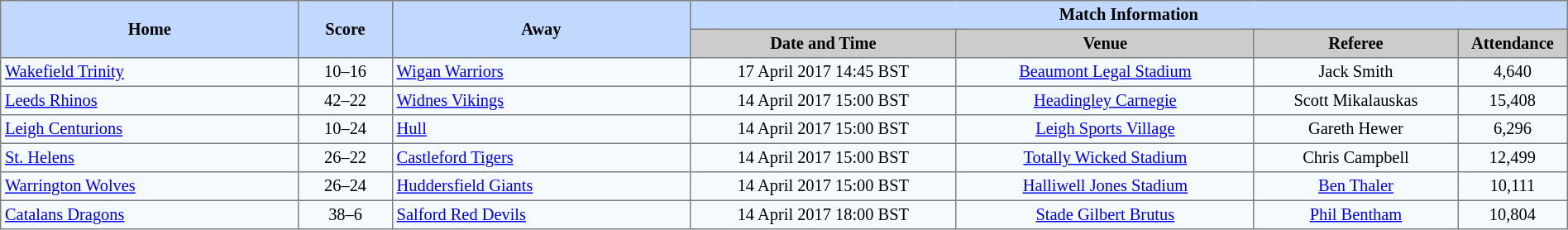<table border=1 style="border-collapse:collapse; font-size:85%; text-align:center;" cellpadding=3 cellspacing=0 width=100%>
<tr bgcolor=#C1D8FF>
<th rowspan=2 width=19%>Home</th>
<th rowspan=2 width=6%>Score</th>
<th rowspan=2 width=19%>Away</th>
<th colspan=6>Match Information</th>
</tr>
<tr bgcolor=#CCCCCC>
<th width=17%>Date and Time</th>
<th width=19%>Venue</th>
<th width=13%>Referee</th>
<th width=7%>Attendance</th>
</tr>
<tr bgcolor=#F5FAFF>
<td align=left> <a href='#'>Wakefield Trinity</a></td>
<td>10–16</td>
<td align=left> <a href='#'>Wigan Warriors</a></td>
<td>17 April 2017 14:45 BST</td>
<td><a href='#'>Beaumont Legal Stadium</a></td>
<td>Jack Smith</td>
<td>4,640</td>
</tr>
<tr bgcolor=#F5FAFF>
<td align=left> <a href='#'>Leeds Rhinos</a></td>
<td>42–22</td>
<td align=left> <a href='#'>Widnes Vikings</a></td>
<td>14 April 2017 15:00 BST</td>
<td><a href='#'>Headingley Carnegie</a></td>
<td>Scott Mikalauskas</td>
<td>15,408</td>
</tr>
<tr bgcolor=#F5FAFF>
<td align=left> <a href='#'>Leigh Centurions</a></td>
<td>10–24</td>
<td align=left> <a href='#'>Hull</a></td>
<td>14 April 2017 15:00 BST</td>
<td><a href='#'>Leigh Sports Village</a></td>
<td>Gareth Hewer</td>
<td>6,296</td>
</tr>
<tr bgcolor=#F5FAFF>
<td align=left> <a href='#'>St. Helens</a></td>
<td>26–22</td>
<td align=left> <a href='#'>Castleford Tigers</a></td>
<td>14 April 2017 15:00 BST</td>
<td><a href='#'>Totally Wicked Stadium</a></td>
<td>Chris Campbell</td>
<td>12,499</td>
</tr>
<tr bgcolor=#F5FAFF>
<td align=left> <a href='#'>Warrington Wolves</a></td>
<td>26–24</td>
<td align=left> <a href='#'>Huddersfield Giants</a></td>
<td>14 April 2017 15:00 BST</td>
<td><a href='#'>Halliwell Jones Stadium</a></td>
<td><a href='#'>Ben Thaler</a></td>
<td>10,111</td>
</tr>
<tr bgcolor=#F5FAFF>
<td align=left> <a href='#'>Catalans Dragons</a></td>
<td>38–6</td>
<td align=left> <a href='#'>Salford Red Devils</a></td>
<td>14 April 2017 18:00 BST</td>
<td><a href='#'>Stade Gilbert Brutus</a></td>
<td><a href='#'>Phil Bentham</a></td>
<td>10,804</td>
</tr>
</table>
